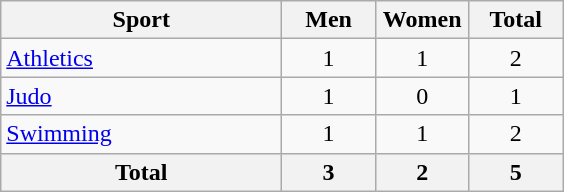<table class="wikitable sortable" style="text-align:center;">
<tr>
<th width=180>Sport</th>
<th width=55>Men</th>
<th width=55>Women</th>
<th width=55>Total</th>
</tr>
<tr>
<td align=left><a href='#'>Athletics</a></td>
<td>1</td>
<td>1</td>
<td>2</td>
</tr>
<tr>
<td align=left><a href='#'>Judo</a></td>
<td>1</td>
<td>0</td>
<td>1</td>
</tr>
<tr>
<td align=left><a href='#'>Swimming</a></td>
<td>1</td>
<td>1</td>
<td>2</td>
</tr>
<tr>
<th>Total</th>
<th>3</th>
<th>2</th>
<th>5</th>
</tr>
</table>
